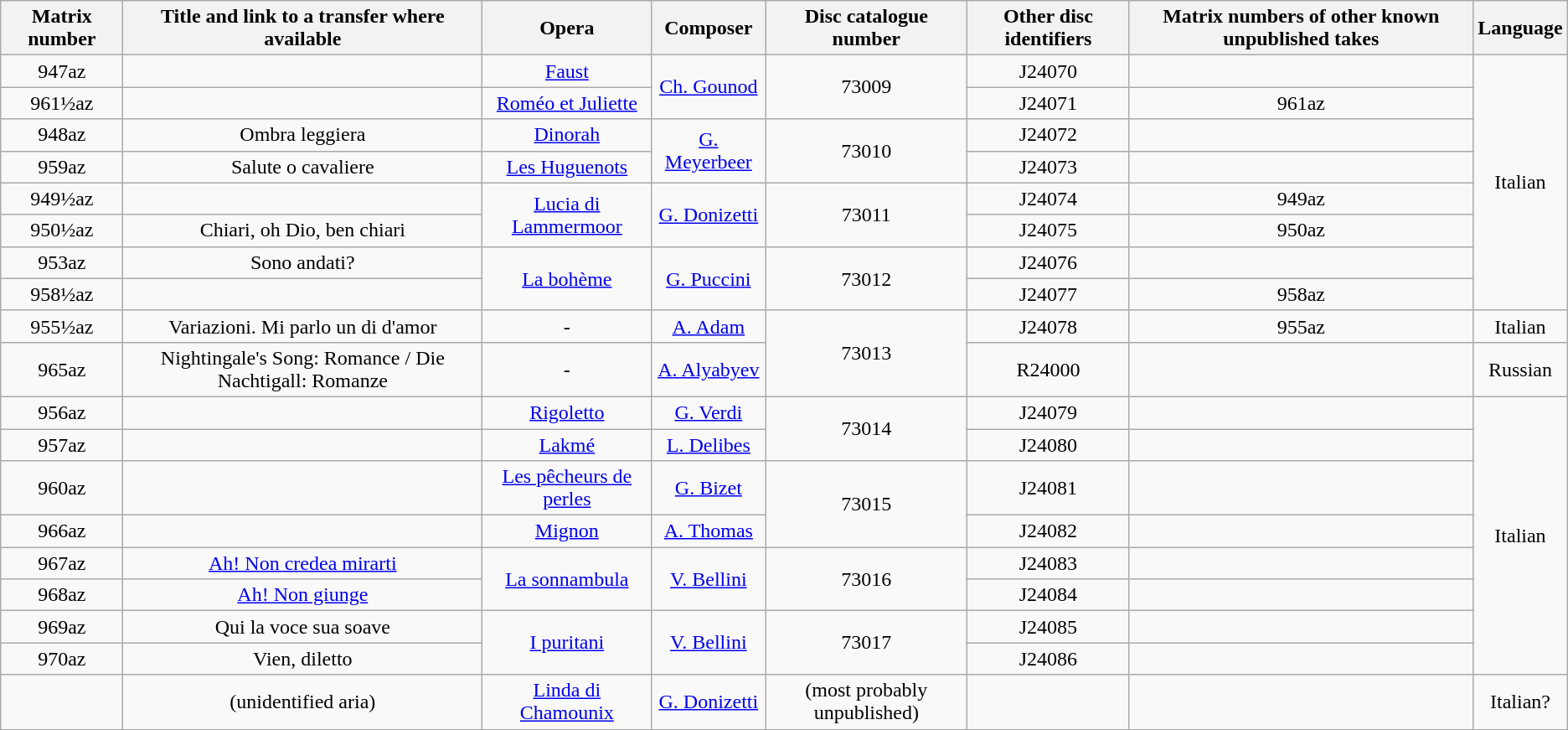<table class="wikitable plainrowheaders" style="text-align:center;">
<tr>
<th rowspan="1">Matrix number</th>
<th rowspan="1">Title and link to a transfer where available</th>
<th>Opera</th>
<th>Composer</th>
<th rowspan="1">Disc catalogue number</th>
<th rowspan="1">Other disc identifiers</th>
<th>Matrix numbers of other known unpublished takes</th>
<th>Language</th>
</tr>
<tr>
<td>947az</td>
<td></td>
<td><a href='#'>Faust</a></td>
<td rowspan="2"><a href='#'>Ch. Gounod</a></td>
<td rowspan="2">73009</td>
<td>J24070</td>
<td></td>
<td rowspan="8">Italian</td>
</tr>
<tr>
<td>961½az</td>
<td></td>
<td><a href='#'>Roméo et Juliette</a></td>
<td>J24071</td>
<td>961az</td>
</tr>
<tr>
<td>948az</td>
<td>Ombra leggiera</td>
<td><a href='#'>Dinorah</a></td>
<td rowspan="2"><a href='#'>G. Meyerbeer</a></td>
<td rowspan="2">73010</td>
<td>J24072</td>
<td></td>
</tr>
<tr>
<td>959az</td>
<td>Salute o cavaliere</td>
<td><a href='#'>Les Huguenots</a></td>
<td>J24073</td>
<td></td>
</tr>
<tr>
<td>949½az</td>
<td></td>
<td rowspan="2"><a href='#'>Lucia di Lammermoor</a></td>
<td rowspan="2"><a href='#'>G. Donizetti</a></td>
<td rowspan="2">73011</td>
<td>J24074</td>
<td>949az</td>
</tr>
<tr>
<td>950½az</td>
<td>Chiari, oh Dio, ben chiari</td>
<td>J24075</td>
<td>950az</td>
</tr>
<tr>
<td>953az</td>
<td>Sono andati?</td>
<td rowspan="2"><a href='#'>La bohème</a></td>
<td rowspan="2"><a href='#'>G. Puccini</a></td>
<td rowspan="2">73012</td>
<td>J24076</td>
<td></td>
</tr>
<tr>
<td>958½az</td>
<td></td>
<td>J24077</td>
<td>958az</td>
</tr>
<tr>
<td>955½az</td>
<td>Variazioni. Mi parlo un di d'amor</td>
<td>-</td>
<td><a href='#'>A. Adam</a></td>
<td rowspan="2">73013</td>
<td>J24078</td>
<td>955az</td>
<td>Italian</td>
</tr>
<tr>
<td>965az</td>
<td>Nightingale's Song: Romance / Die Nachtigall: Romanze</td>
<td>-</td>
<td><a href='#'>A. Alyabyev</a></td>
<td>R24000</td>
<td></td>
<td>Russian</td>
</tr>
<tr>
<td>956az</td>
<td></td>
<td><a href='#'>Rigoletto</a></td>
<td><a href='#'>G. Verdi</a></td>
<td rowspan="2">73014</td>
<td>J24079</td>
<td></td>
<td rowspan="8">Italian</td>
</tr>
<tr>
<td>957az</td>
<td></td>
<td><a href='#'>Lakmé</a></td>
<td><a href='#'>L. Delibes</a></td>
<td>J24080</td>
<td></td>
</tr>
<tr>
<td>960az</td>
<td></td>
<td><a href='#'>Les pêcheurs de perles</a></td>
<td><a href='#'>G. Bizet</a></td>
<td rowspan="2">73015</td>
<td>J24081</td>
<td></td>
</tr>
<tr>
<td>966az</td>
<td></td>
<td><a href='#'>Mignon</a></td>
<td><a href='#'>A. Thomas</a></td>
<td>J24082</td>
<td></td>
</tr>
<tr>
<td>967az</td>
<td><a href='#'>Ah! Non credea mirarti</a></td>
<td rowspan="2"><a href='#'>La sonnambula</a></td>
<td rowspan="2"><a href='#'>V. Bellini</a></td>
<td rowspan="2">73016</td>
<td>J24083</td>
<td></td>
</tr>
<tr>
<td>968az</td>
<td><a href='#'>Ah! Non giunge</a></td>
<td>J24084</td>
<td></td>
</tr>
<tr>
<td>969az</td>
<td>Qui la voce sua soave</td>
<td rowspan="2"><a href='#'>I puritani</a></td>
<td rowspan="2"><a href='#'>V. Bellini</a></td>
<td rowspan="2">73017</td>
<td>J24085</td>
<td></td>
</tr>
<tr>
<td>970az</td>
<td>Vien, diletto</td>
<td>J24086</td>
<td></td>
</tr>
<tr>
<td></td>
<td>(unidentified aria)</td>
<td><a href='#'>Linda di Chamounix</a></td>
<td><a href='#'>G. Donizetti</a></td>
<td>(most probably unpublished)</td>
<td></td>
<td></td>
<td>Italian?</td>
</tr>
</table>
